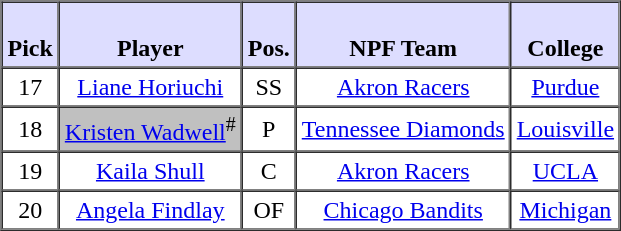<table style="text-align: center" border="1" cellpadding="3" cellspacing="0">
<tr>
<th style="background:#ddf;"><br>Pick</th>
<th style="background:#ddf;"><br>Player</th>
<th style="background:#ddf;"><br>Pos.</th>
<th style="background:#ddf;"><br>NPF Team</th>
<th style="background:#ddf;"><br>College</th>
</tr>
<tr>
<td>17</td>
<td><a href='#'>Liane Horiuchi</a></td>
<td>SS</td>
<td><a href='#'>Akron Racers</a></td>
<td><a href='#'>Purdue</a></td>
</tr>
<tr>
<td>18</td>
<td style="background:#C0C0C0;"><a href='#'>Kristen Wadwell</a><sup>#</sup></td>
<td>P</td>
<td><a href='#'>Tennessee Diamonds</a></td>
<td><a href='#'>Louisville</a></td>
</tr>
<tr>
<td>19</td>
<td><a href='#'>Kaila Shull</a></td>
<td>C</td>
<td><a href='#'>Akron Racers</a></td>
<td><a href='#'>UCLA</a></td>
</tr>
<tr>
<td>20</td>
<td><a href='#'>Angela Findlay</a></td>
<td>OF</td>
<td><a href='#'>Chicago Bandits</a></td>
<td><a href='#'>Michigan</a></td>
</tr>
</table>
